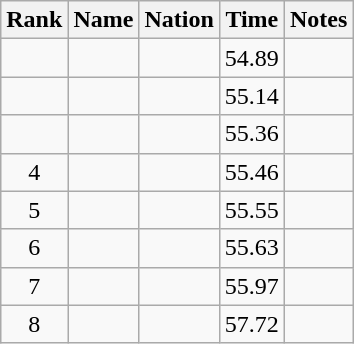<table class="wikitable sortable" style="text-align:center">
<tr>
<th scope="col">Rank</th>
<th scope="col">Name</th>
<th scope="col">Nation</th>
<th scope="col">Time</th>
<th scope="col">Notes</th>
</tr>
<tr>
<td></td>
<td style="text-align:left"></td>
<td style="text-align:left"></td>
<td>54.89</td>
<td></td>
</tr>
<tr>
<td></td>
<td style="text-align:left"></td>
<td style="text-align:left"></td>
<td>55.14</td>
<td></td>
</tr>
<tr>
<td></td>
<td style="text-align:left"></td>
<td style="text-align:left"></td>
<td>55.36</td>
<td></td>
</tr>
<tr>
<td>4</td>
<td style="text-align:left"></td>
<td style="text-align:left"></td>
<td>55.46</td>
<td></td>
</tr>
<tr>
<td>5</td>
<td style="text-align:left"></td>
<td style="text-align:left"></td>
<td>55.55</td>
<td></td>
</tr>
<tr>
<td>6</td>
<td style="text-align:left"></td>
<td style="text-align:left"></td>
<td>55.63</td>
<td></td>
</tr>
<tr>
<td>7</td>
<td style="text-align:left"></td>
<td style="text-align:left"></td>
<td>55.97</td>
<td></td>
</tr>
<tr>
<td>8</td>
<td style="text-align:left"></td>
<td style="text-align:left"></td>
<td>57.72</td>
<td></td>
</tr>
</table>
